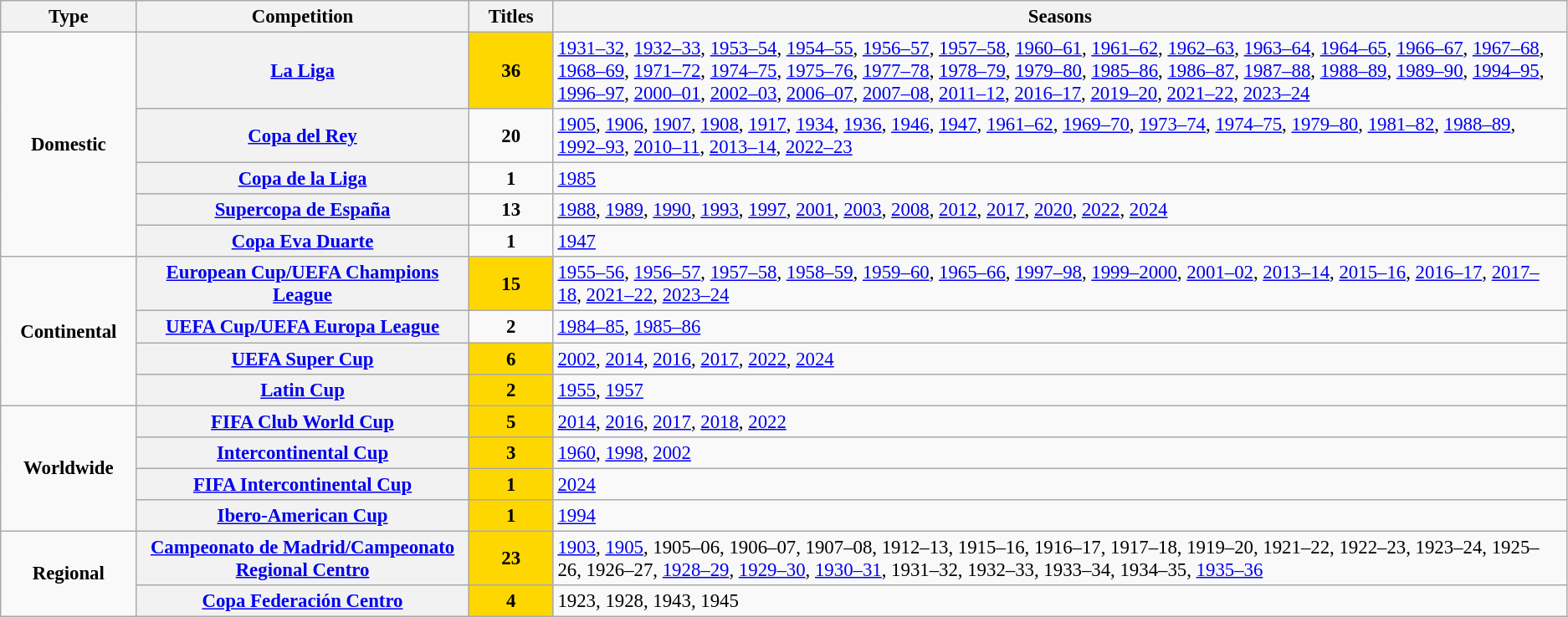<table class="wikitable plainrowheaders" style="font-size:95%; text-align:center;">
<tr>
<th style="width: 1%;">Type</th>
<th style="width: 5%;">Competition</th>
<th style="width: 1%;">Titles</th>
<th style="width: 22%;">Seasons</th>
</tr>
<tr>
<td rowspan="5"><strong>Domestic</strong></td>
<th scope=col><a href='#'>La Liga</a></th>
<td style="background-color:gold"><strong>36</strong></td>
<td align="left"><a href='#'>1931–32</a>, <a href='#'>1932–33</a>, <a href='#'>1953–54</a>, <a href='#'>1954–55</a>, <a href='#'>1956–57</a>, <a href='#'>1957–58</a>, <a href='#'>1960–61</a>, <a href='#'>1961–62</a>, <a href='#'>1962–63</a>, <a href='#'>1963–64</a>, <a href='#'>1964–65</a>, <a href='#'>1966–67</a>, <a href='#'>1967–68</a>, <a href='#'>1968–69</a>, <a href='#'>1971–72</a>, <a href='#'>1974–75</a>, <a href='#'>1975–76</a>, <a href='#'>1977–78</a>, <a href='#'>1978–79</a>, <a href='#'>1979–80</a>, <a href='#'>1985–86</a>, <a href='#'>1986–87</a>, <a href='#'>1987–88</a>, <a href='#'>1988–89</a>, <a href='#'>1989–90</a>, <a href='#'>1994–95</a>, <a href='#'>1996–97</a>, <a href='#'>2000–01</a>, <a href='#'>2002–03</a>, <a href='#'>2006–07</a>, <a href='#'>2007–08</a>, <a href='#'>2011–12</a>, <a href='#'>2016–17</a>, <a href='#'>2019–20</a>, <a href='#'>2021–22</a>, <a href='#'>2023–24</a></td>
</tr>
<tr>
<th scope=col><a href='#'>Copa del Rey</a></th>
<td align="center"><strong>20</strong></td>
<td align="left"><a href='#'>1905</a>, <a href='#'>1906</a>, <a href='#'>1907</a>, <a href='#'>1908</a>, <a href='#'>1917</a>, <a href='#'>1934</a>, <a href='#'>1936</a>, <a href='#'>1946</a>, <a href='#'>1947</a>, <a href='#'>1961–62</a>, <a href='#'>1969–70</a>, <a href='#'>1973–74</a>, <a href='#'>1974–75</a>, <a href='#'>1979–80</a>, <a href='#'>1981–82</a>, <a href='#'>1988–89</a>, <a href='#'>1992–93</a>, <a href='#'>2010–11</a>, <a href='#'>2013–14</a>, <a href='#'>2022–23</a></td>
</tr>
<tr>
<th scope=col><a href='#'>Copa de la Liga</a></th>
<td align="center"><strong>1</strong></td>
<td align="left"><a href='#'>1985</a></td>
</tr>
<tr>
<th scope=col><a href='#'>Supercopa de España</a></th>
<td align="center"><strong>13</strong></td>
<td align="left"><a href='#'>1988</a>, <a href='#'>1989</a>, <a href='#'>1990</a>, <a href='#'>1993</a>, <a href='#'>1997</a>, <a href='#'>2001</a>, <a href='#'>2003</a>, <a href='#'>2008</a>, <a href='#'>2012</a>, <a href='#'>2017</a>, <a href='#'>2020</a>, <a href='#'>2022</a>, <a href='#'>2024</a></td>
</tr>
<tr>
<th scope=col><a href='#'>Copa Eva Duarte</a></th>
<td align="center"><strong>1</strong></td>
<td align="left"><a href='#'>1947</a></td>
</tr>
<tr>
<td rowspan="4"><strong>Continental</strong></td>
<th scope=col><a href='#'>European Cup/UEFA Champions League</a></th>
<td style="background-color:gold"><strong>15</strong></td>
<td align="left"><a href='#'>1955–56</a>, <a href='#'>1956–57</a>, <a href='#'>1957–58</a>, <a href='#'>1958–59</a>, <a href='#'>1959–60</a>, <a href='#'>1965–66</a>, <a href='#'>1997–98</a>, <a href='#'>1999–2000</a>, <a href='#'>2001–02</a>, <a href='#'>2013–14</a>, <a href='#'>2015–16</a>, <a href='#'>2016–17</a>, <a href='#'>2017–18</a>, <a href='#'>2021–22</a>, <a href='#'>2023–24</a></td>
</tr>
<tr>
<th scope=col><a href='#'>UEFA Cup/UEFA Europa League</a></th>
<td align="center"><strong>2</strong></td>
<td align="left"><a href='#'>1984–85</a>, <a href='#'>1985–86</a></td>
</tr>
<tr>
<th scope=col><a href='#'>UEFA Super Cup</a></th>
<td style="background-color:gold"><strong>6</strong></td>
<td align="left"><a href='#'>2002</a>, <a href='#'>2014</a>, <a href='#'>2016</a>, <a href='#'>2017</a>, <a href='#'>2022</a>, <a href='#'>2024</a></td>
</tr>
<tr>
<th scope=col><a href='#'>Latin Cup</a></th>
<td style="background-color:gold"><strong>2</strong></td>
<td align="left"><a href='#'>1955</a>, <a href='#'>1957</a></td>
</tr>
<tr>
<td rowspan="4"><strong>Worldwide</strong></td>
<th scope=col><a href='#'>FIFA Club World Cup</a></th>
<td style="background-color:gold"><strong>5</strong></td>
<td align="left"><a href='#'>2014</a>, <a href='#'>2016</a>, <a href='#'>2017</a>, <a href='#'>2018</a>, <a href='#'>2022</a></td>
</tr>
<tr>
<th scope=col><a href='#'>Intercontinental Cup</a></th>
<td style="background-color:gold"><strong>3</strong></td>
<td align="left"><a href='#'>1960</a>, <a href='#'>1998</a>, <a href='#'>2002</a></td>
</tr>
<tr>
<th scope=col><a href='#'>FIFA Intercontinental Cup</a></th>
<td style="background-color:gold"><strong>1</strong></td>
<td align="left"><a href='#'>2024</a></td>
</tr>
<tr>
<th scope=col><a href='#'>Ibero-American Cup</a></th>
<td style="background-color:gold"><strong>1</strong></td>
<td align="left"><a href='#'>1994</a></td>
</tr>
<tr>
<td rowspan="2"><strong>Regional</strong></td>
<th scope=col><a href='#'>Campeonato de Madrid/Campeonato Regional Centro</a></th>
<td style="background-color:gold"><strong>23</strong></td>
<td align="left"><a href='#'>1903</a>, <a href='#'>1905</a>, 1905–06, 1906–07, 1907–08, 1912–13, 1915–16, 1916–17, 1917–18, 1919–20, 1921–22, 1922–23, 1923–24, 1925–26, 1926–27, <a href='#'>1928–29</a>, <a href='#'>1929–30</a>, <a href='#'>1930–31</a>, 1931–32, 1932–33, 1933–34, 1934–35, <a href='#'>1935–36</a></td>
</tr>
<tr>
<th scope=col><a href='#'>Copa Federación Centro</a></th>
<td style="background-color:gold"><strong>4</strong></td>
<td align="left">1923, 1928, 1943, 1945</td>
</tr>
</table>
